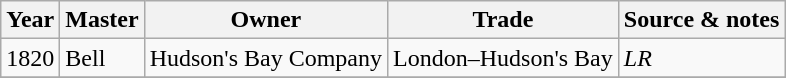<table class=" wikitable">
<tr>
<th>Year</th>
<th>Master</th>
<th>Owner</th>
<th>Trade</th>
<th>Source & notes</th>
</tr>
<tr>
<td>1820</td>
<td>Bell</td>
<td>Hudson's Bay Company</td>
<td>London–Hudson's Bay</td>
<td><em>LR</em></td>
</tr>
<tr>
</tr>
</table>
